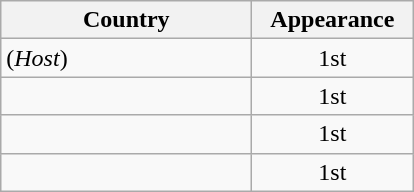<table class="wikitable sortable" style="text-align:left;">
<tr>
<th style="width:160px;">Country</th>
<th style="width:100px;">Appearance</th>
</tr>
<tr>
<td> (<em>Host</em>)</td>
<td align=center>1st</td>
</tr>
<tr>
<td></td>
<td align=center>1st</td>
</tr>
<tr>
<td></td>
<td align=center>1st</td>
</tr>
<tr>
<td></td>
<td align=center>1st</td>
</tr>
</table>
